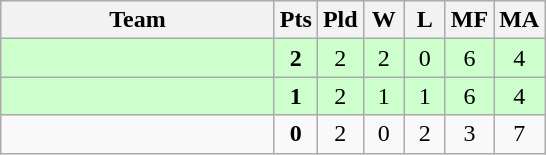<table class=wikitable style="text-align:center">
<tr>
<th width=175>Team</th>
<th width=20>Pts</th>
<th width=20>Pld</th>
<th width=20>W</th>
<th width=20>L</th>
<th width=20>MF</th>
<th width=20>MA</th>
</tr>
<tr bgcolor=ccffcc>
<td style="text-align:left"><strong></strong></td>
<td><strong>2</strong></td>
<td>2</td>
<td>2</td>
<td>0</td>
<td>6</td>
<td>4</td>
</tr>
<tr bgcolor=ccffcc>
<td style="text-align:left"><strong></strong></td>
<td><strong>1</strong></td>
<td>2</td>
<td>1</td>
<td>1</td>
<td>6</td>
<td>4</td>
</tr>
<tr>
<td style="text-align:left"></td>
<td><strong>0</strong></td>
<td>2</td>
<td>0</td>
<td>2</td>
<td>3</td>
<td>7</td>
</tr>
</table>
